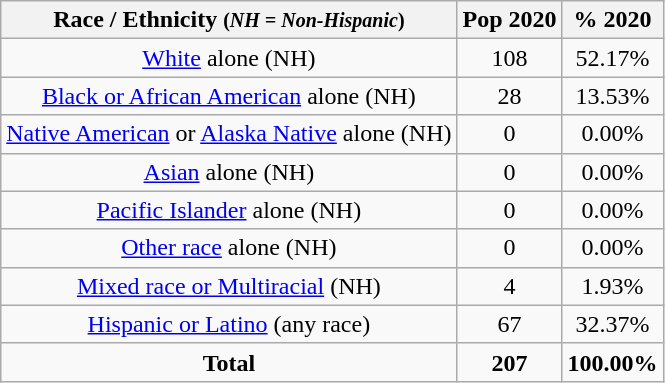<table class="wikitable" style="text-align:center;">
<tr>
<th>Race / Ethnicity <small>(<em>NH = Non-Hispanic</em>)</small></th>
<th>Pop 2020</th>
<th>% 2020</th>
</tr>
<tr>
<td><a href='#'>White</a> alone (NH)</td>
<td>108</td>
<td>52.17%</td>
</tr>
<tr>
<td><a href='#'>Black or African American</a> alone (NH)</td>
<td>28</td>
<td>13.53%</td>
</tr>
<tr>
<td><a href='#'>Native American</a> or <a href='#'>Alaska Native</a> alone (NH)</td>
<td>0</td>
<td>0.00%</td>
</tr>
<tr>
<td><a href='#'>Asian</a> alone (NH)</td>
<td>0</td>
<td>0.00%</td>
</tr>
<tr>
<td><a href='#'>Pacific Islander</a> alone (NH)</td>
<td>0</td>
<td>0.00%</td>
</tr>
<tr>
<td><a href='#'>Other race</a> alone (NH)</td>
<td>0</td>
<td>0.00%</td>
</tr>
<tr>
<td><a href='#'>Mixed race or Multiracial</a> (NH)</td>
<td>4</td>
<td>1.93%</td>
</tr>
<tr>
<td><a href='#'>Hispanic or Latino</a> (any race)</td>
<td>67</td>
<td>32.37%</td>
</tr>
<tr>
<td><strong>Total</strong></td>
<td><strong>207</strong></td>
<td><strong>100.00%</strong></td>
</tr>
</table>
